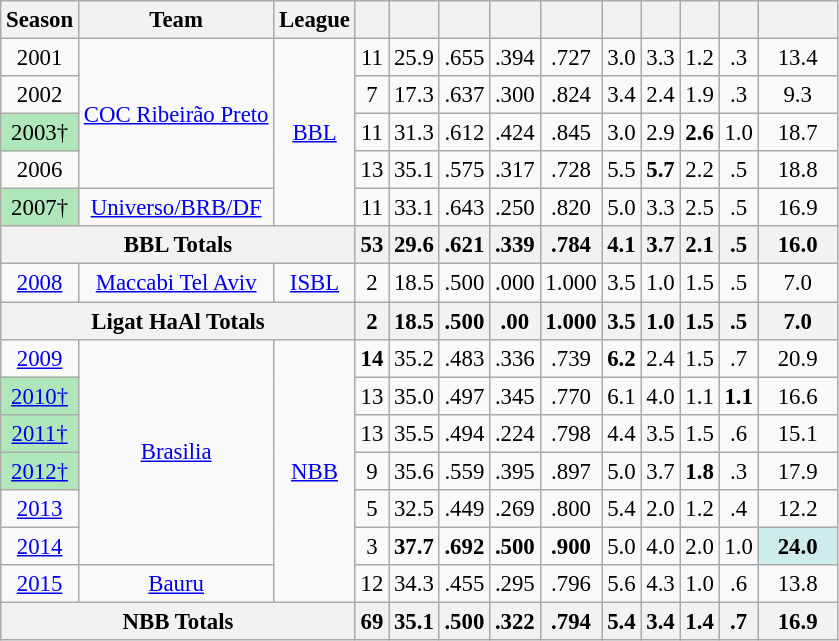<table class="wikitable sortable" style="font-size:95%; text-align:center;">
<tr>
<th>Season</th>
<th>Team</th>
<th>League</th>
<th></th>
<th></th>
<th></th>
<th></th>
<th></th>
<th></th>
<th></th>
<th></th>
<th></th>
<th></th>
</tr>
<tr>
<td>2001</td>
<td rowspan="4"><a href='#'>COC Ribeirão Preto</a></td>
<td rowspan="5"><a href='#'>BBL</a></td>
<td>11</td>
<td>25.9</td>
<td>.655</td>
<td>.394</td>
<td>.727</td>
<td>3.0</td>
<td>3.3</td>
<td>1.2</td>
<td>.3</td>
<td>13.4</td>
</tr>
<tr>
<td>2002</td>
<td>7</td>
<td>17.3</td>
<td>.637</td>
<td>.300</td>
<td>.824</td>
<td>3.4</td>
<td>2.4</td>
<td>1.9</td>
<td>.3</td>
<td>9.3</td>
</tr>
<tr>
<td style="background:#afe6ba;">2003†</td>
<td>11</td>
<td>31.3</td>
<td>.612</td>
<td>.424</td>
<td>.845</td>
<td>3.0</td>
<td>2.9</td>
<td><strong>2.6</strong></td>
<td>1.0</td>
<td>18.7</td>
</tr>
<tr>
<td>2006</td>
<td>13</td>
<td>35.1</td>
<td>.575</td>
<td>.317</td>
<td>.728</td>
<td>5.5</td>
<td><strong>5.7</strong></td>
<td>2.2</td>
<td>.5</td>
<td>18.8</td>
</tr>
<tr>
<td style="background:#afe6ba;">2007†</td>
<td><a href='#'>Universo/BRB/DF</a></td>
<td>11</td>
<td>33.1</td>
<td>.643</td>
<td>.250</td>
<td>.820</td>
<td>5.0</td>
<td>3.3</td>
<td>2.5</td>
<td>.5</td>
<td>16.9</td>
</tr>
<tr>
<th colspan="3">BBL Totals</th>
<th>53</th>
<th>29.6</th>
<th>.621</th>
<th>.339</th>
<th>.784</th>
<th>4.1</th>
<th>3.7</th>
<th>2.1</th>
<th>.5</th>
<th>16.0</th>
</tr>
<tr>
<td><a href='#'>2008</a></td>
<td><a href='#'>Maccabi Tel Aviv</a></td>
<td><a href='#'>ISBL</a></td>
<td>2</td>
<td>18.5</td>
<td>.500</td>
<td>.000</td>
<td>1.000</td>
<td>3.5</td>
<td>1.0</td>
<td>1.5</td>
<td>.5</td>
<td>7.0</td>
</tr>
<tr>
<th colspan="3">Ligat HaAl Totals</th>
<th>2</th>
<th>18.5</th>
<th>.500</th>
<th>.00</th>
<th>1.000</th>
<th>3.5</th>
<th>1.0</th>
<th>1.5</th>
<th>.5</th>
<th>7.0</th>
</tr>
<tr>
<td><a href='#'>2009</a></td>
<td rowspan="6"><a href='#'>Brasilia</a></td>
<td rowspan="7"><a href='#'>NBB</a></td>
<td><strong>14</strong></td>
<td>35.2</td>
<td>.483</td>
<td>.336</td>
<td>.739</td>
<td><strong>6.2</strong></td>
<td>2.4</td>
<td>1.5</td>
<td>.7</td>
<td>20.9</td>
</tr>
<tr>
<td style="background:#afe6ba;"><a href='#'>2010†</a></td>
<td>13</td>
<td>35.0</td>
<td>.497</td>
<td>.345</td>
<td>.770</td>
<td>6.1</td>
<td>4.0</td>
<td>1.1</td>
<td><strong>1.1</strong></td>
<td>16.6</td>
</tr>
<tr>
<td style="background:#afe6ba;"><a href='#'>2011†</a></td>
<td>13</td>
<td>35.5</td>
<td>.494</td>
<td>.224</td>
<td>.798</td>
<td>4.4</td>
<td>3.5</td>
<td>1.5</td>
<td>.6</td>
<td>15.1</td>
</tr>
<tr>
<td style="background:#afe6ba;"><a href='#'>2012†</a></td>
<td>9</td>
<td>35.6</td>
<td>.559</td>
<td>.395</td>
<td>.897</td>
<td>5.0</td>
<td>3.7</td>
<td><strong>1.8</strong></td>
<td>.3</td>
<td>17.9</td>
</tr>
<tr>
<td><a href='#'>2013</a></td>
<td>5</td>
<td>32.5</td>
<td>.449</td>
<td>.269</td>
<td>.800</td>
<td>5.4</td>
<td>2.0</td>
<td>1.2</td>
<td>.4</td>
<td>12.2</td>
</tr>
<tr>
<td><a href='#'>2014</a></td>
<td>3</td>
<td><strong>37.7</strong></td>
<td><strong>.692</strong></td>
<td><strong>.500</strong></td>
<td><strong>.900</strong></td>
<td>5.0</td>
<td>4.0</td>
<td>2.0</td>
<td>1.0</td>
<td style="background:#cfecec; width:3em;"><strong>24.0</strong></td>
</tr>
<tr>
<td><a href='#'>2015</a></td>
<td><a href='#'>Bauru</a></td>
<td>12</td>
<td>34.3</td>
<td>.455</td>
<td>.295</td>
<td>.796</td>
<td>5.6</td>
<td>4.3</td>
<td>1.0</td>
<td>.6</td>
<td>13.8</td>
</tr>
<tr>
<th colspan="3">NBB Totals</th>
<th>69</th>
<th>35.1</th>
<th>.500</th>
<th>.322</th>
<th>.794</th>
<th>5.4</th>
<th>3.4</th>
<th>1.4</th>
<th>.7</th>
<th>16.9</th>
</tr>
</table>
